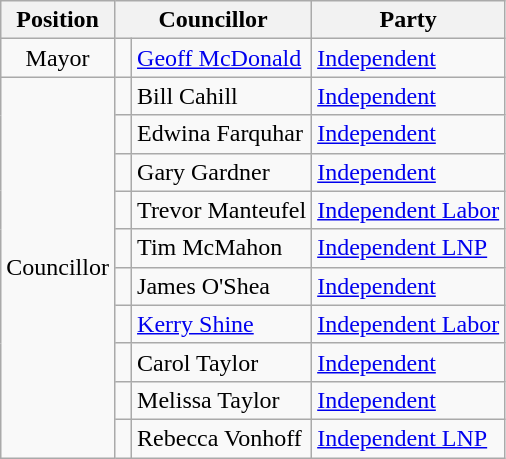<table class="wikitable">
<tr>
<th>Position</th>
<th colspan="2">Councillor</th>
<th>Party</th>
</tr>
<tr>
<td align="center">Mayor</td>
<td> </td>
<td><a href='#'>Geoff McDonald</a></td>
<td><a href='#'>Independent</a></td>
</tr>
<tr>
<td rowspan="10"; align="center">Councillor</td>
<td> </td>
<td>Bill Cahill</td>
<td><a href='#'>Independent</a></td>
</tr>
<tr>
<td> </td>
<td>Edwina Farquhar</td>
<td><a href='#'>Independent</a></td>
</tr>
<tr>
<td> </td>
<td>Gary Gardner</td>
<td><a href='#'>Independent</a></td>
</tr>
<tr>
<td> </td>
<td>Trevor Manteufel</td>
<td><a href='#'>Independent Labor</a></td>
</tr>
<tr>
<td> </td>
<td>Tim McMahon</td>
<td><a href='#'>Independent LNP</a></td>
</tr>
<tr>
<td> </td>
<td>James O'Shea</td>
<td><a href='#'>Independent</a></td>
</tr>
<tr>
<td> </td>
<td><a href='#'>Kerry Shine</a></td>
<td><a href='#'>Independent Labor</a></td>
</tr>
<tr>
<td> </td>
<td>Carol Taylor</td>
<td><a href='#'>Independent</a></td>
</tr>
<tr>
<td> </td>
<td>Melissa Taylor</td>
<td><a href='#'>Independent</a></td>
</tr>
<tr>
<td> </td>
<td>Rebecca Vonhoff</td>
<td><a href='#'>Independent LNP</a></td>
</tr>
</table>
